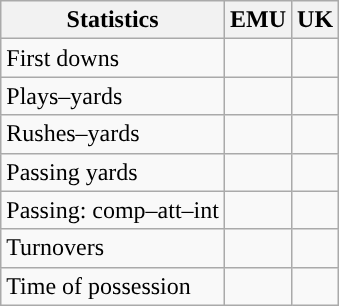<table class="wikitable" style="float:left">
<tr>
<th>Statistics</th>
<th>EMU</th>
<th>UK</th>
</tr>
<tr>
<td>First downs</td>
<td></td>
<td></td>
</tr>
<tr>
<td>Plays–yards</td>
<td></td>
<td></td>
</tr>
<tr>
<td>Rushes–yards</td>
<td></td>
<td></td>
</tr>
<tr>
<td>Passing yards</td>
<td></td>
<td></td>
</tr>
<tr>
<td>Passing: comp–att–int</td>
<td></td>
<td></td>
</tr>
<tr>
<td>Turnovers</td>
<td></td>
<td></td>
</tr>
<tr>
<td>Time of possession</td>
<td></td>
<td></td>
</tr>
</table>
